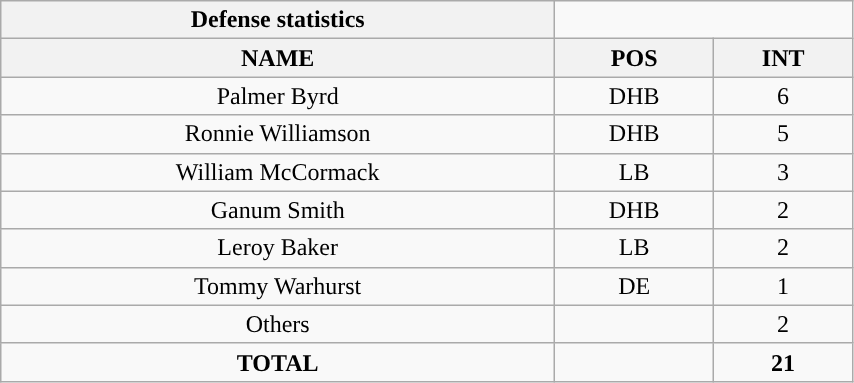<table style="width:45%; text-align:center;" class="wikitable">
<tr>
<th style="text-align:center; ">Defense statistics</th>
</tr>
<tr>
<th>NAME</th>
<th>POS</th>
<th>INT</th>
</tr>
<tr>
<td>Palmer Byrd</td>
<td>DHB</td>
<td>6</td>
</tr>
<tr>
<td>Ronnie Williamson</td>
<td>DHB</td>
<td>5</td>
</tr>
<tr>
<td>William McCormack</td>
<td>LB</td>
<td>3</td>
</tr>
<tr>
<td>Ganum Smith</td>
<td>DHB</td>
<td>2</td>
</tr>
<tr>
<td>Leroy Baker</td>
<td>LB</td>
<td>2</td>
</tr>
<tr>
<td>Tommy Warhurst</td>
<td>DE</td>
<td>1</td>
</tr>
<tr>
<td>Others</td>
<td></td>
<td>2</td>
</tr>
<tr>
<td><strong>TOTAL</strong></td>
<td></td>
<td><strong>21</strong></td>
</tr>
</table>
